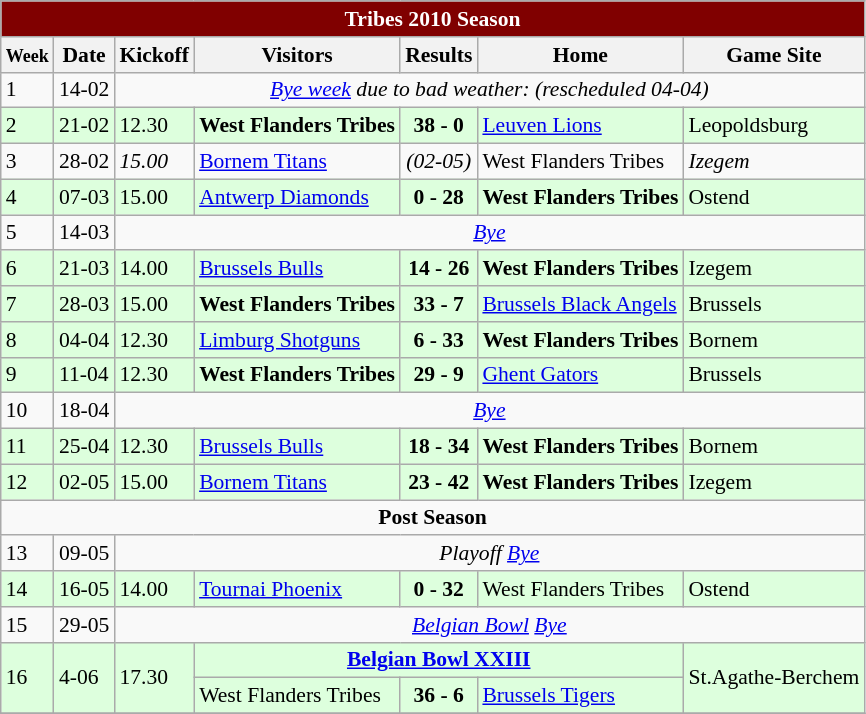<table class="wikitable" style="font-size:90%">
<tr>
<th style="background-color:maroon; color:white;" colspan=7>Tribes 2010 Season</th>
</tr>
<tr>
<th><small>Week</small></th>
<th>Date</th>
<th>Kickoff</th>
<th>Visitors</th>
<th>Results</th>
<th>Home</th>
<th>Game Site</th>
</tr>
<tr width="23%">
<td>1</td>
<td>14-02</td>
<td colspan="5" align="center"><em><a href='#'>Bye week</a> due to bad weather: (rescheduled 04-04)</em></td>
</tr>
<tr width="23%" style="background: #ddffdd;">
<td>2</td>
<td>21-02</td>
<td>12.30</td>
<td><strong>West Flanders Tribes</strong></td>
<td align=center><strong> 38 - 0</strong></td>
<td><a href='#'>Leuven Lions</a></td>
<td>Leopoldsburg</td>
</tr>
<tr width="23%">
<td>3</td>
<td>28-02</td>
<td><em>15.00</em></td>
<td><a href='#'>Bornem Titans</a></td>
<td align=center><em>(02-05)</em></td>
<td>West Flanders Tribes</td>
<td><em>Izegem</em></td>
</tr>
<tr width="23%" style="background: #ddffdd;">
<td>4</td>
<td>07-03</td>
<td>15.00</td>
<td><a href='#'>Antwerp Diamonds</a></td>
<td align=center><strong>0 - 28</strong></td>
<td><strong>West Flanders Tribes</strong></td>
<td>Ostend</td>
</tr>
<tr width="23%">
<td>5</td>
<td>14-03</td>
<td colspan="5" align="center"><em><a href='#'>Bye</a></em></td>
</tr>
<tr width="23%" style="background: #ddffdd;">
<td>6</td>
<td>21-03</td>
<td>14.00</td>
<td><a href='#'>Brussels Bulls</a></td>
<td align=center><strong>14 - 26</strong></td>
<td><strong>West Flanders Tribes</strong></td>
<td>Izegem</td>
</tr>
<tr width="23%" style="background: #ddffdd;">
<td>7</td>
<td>28-03</td>
<td>15.00</td>
<td><strong>West Flanders Tribes</strong></td>
<td align=center><strong>33 - 7</strong></td>
<td><a href='#'>Brussels Black Angels</a></td>
<td>Brussels</td>
</tr>
<tr width="23%" style="background: #ddffdd;">
<td>8</td>
<td>04-04</td>
<td>12.30</td>
<td><a href='#'>Limburg Shotguns</a></td>
<td align=center><strong>6 - 33</strong></td>
<td><strong>West Flanders Tribes</strong></td>
<td>Bornem</td>
</tr>
<tr width="23%" style="background: #ddffdd;">
<td>9</td>
<td>11-04</td>
<td>12.30</td>
<td><strong>West Flanders Tribes</strong></td>
<td align=center><strong>29 - 9</strong></td>
<td><a href='#'>Ghent Gators</a></td>
<td>Brussels</td>
</tr>
<tr width="23%">
<td>10</td>
<td>18-04</td>
<td colspan="5" align="center"><em><a href='#'>Bye</a></em></td>
</tr>
<tr width="23%" style="background: #ddffdd;">
<td>11</td>
<td>25-04</td>
<td>12.30</td>
<td><a href='#'>Brussels Bulls</a></td>
<td align=center><strong>18 - 34</strong></td>
<td><strong>West Flanders Tribes</strong></td>
<td>Bornem</td>
</tr>
<tr width="23%" style="background: #ddffdd;">
<td>12</td>
<td>02-05</td>
<td>15.00</td>
<td><a href='#'>Bornem Titans</a></td>
<td align=center><strong>23 - 42</strong></td>
<td><strong>West Flanders Tribes</strong></td>
<td>Izegem</td>
</tr>
<tr>
<td colspan="8" align="center"><strong>Post Season</strong></td>
</tr>
<tr width="23%">
<td>13</td>
<td>09-05</td>
<td colspan="5" align="center"><em>Playoff</em> <em><a href='#'>Bye</a></em></td>
</tr>
<tr width="23%" style="background: #ddffdd;">
<td>14</td>
<td>16-05</td>
<td>14.00</td>
<td><a href='#'>Tournai Phoenix</a></td>
<td align=center><strong>0 - 32</strong></td>
<td>West Flanders Tribes</td>
<td>Ostend</td>
</tr>
<tr width="23%">
<td>15</td>
<td>29-05</td>
<td colspan="5" align="center"><em><a href='#'>Belgian Bowl</a></em> <em><a href='#'>Bye</a></em></td>
</tr>
<tr width="23%" style="background: #ddffdd;">
<td rowspan=2>16</td>
<td rowspan=2>4-06</td>
<td rowspan=2>17.30</td>
<td colspan="3" align="center"><strong><a href='#'>Belgian Bowl XXIII</a></strong></td>
<td rowspan=2>St.Agathe-Berchem</td>
</tr>
<tr width="23%" style="background: #ddffdd;">
<td>West Flanders Tribes</td>
<td align=center><strong>36 - 6</strong></td>
<td><a href='#'>Brussels Tigers</a></td>
</tr>
<tr>
</tr>
</table>
